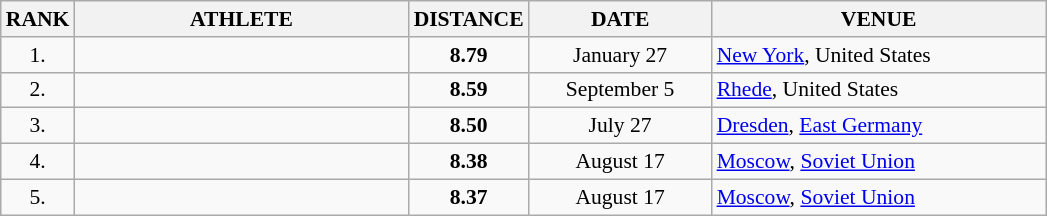<table class="wikitable" style="border-collapse: collapse; font-size: 90%;">
<tr>
<th>RANK</th>
<th align="center" style="width: 15em">ATHLETE</th>
<th align="center" style="width: 5em">DISTANCE</th>
<th align="center" style="width: 8em">DATE</th>
<th align="center" style="width: 15em">VENUE</th>
</tr>
<tr>
<td align="center">1.</td>
<td></td>
<td align="center"><strong>8.79</strong></td>
<td align="center">January 27</td>
<td><a href='#'>New York</a>, United States</td>
</tr>
<tr>
<td align="center">2.</td>
<td></td>
<td align="center"><strong>8.59</strong></td>
<td align="center">September 5</td>
<td><a href='#'>Rhede</a>, United States</td>
</tr>
<tr>
<td align="center">3.</td>
<td></td>
<td align="center"><strong>8.50</strong></td>
<td align="center">July 27</td>
<td><a href='#'>Dresden</a>, <a href='#'>East Germany</a></td>
</tr>
<tr>
<td align="center">4.</td>
<td></td>
<td align="center"><strong>8.38</strong></td>
<td align="center">August 17</td>
<td><a href='#'>Moscow</a>, <a href='#'>Soviet Union</a></td>
</tr>
<tr>
<td align="center">5.</td>
<td></td>
<td align="center"><strong>8.37</strong></td>
<td align="center">August 17</td>
<td><a href='#'>Moscow</a>, <a href='#'>Soviet Union</a></td>
</tr>
</table>
